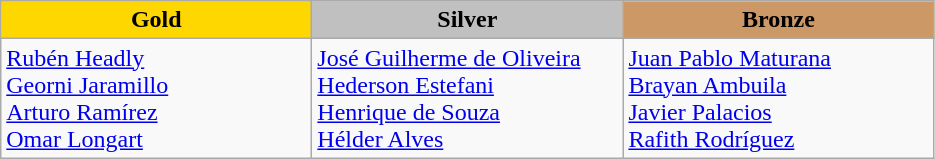<table class="wikitable" style="text-align:left">
<tr align="center">
<td width=200 bgcolor=gold><strong>Gold</strong></td>
<td width=200 bgcolor=silver><strong>Silver</strong></td>
<td width=200 bgcolor=CC9966><strong>Bronze</strong></td>
</tr>
<tr>
<td><a href='#'>Rubén Headly</a><br><a href='#'>Georni Jaramillo</a><br><a href='#'>Arturo Ramírez</a><br><a href='#'>Omar Longart</a><br><em></em></td>
<td><a href='#'>José Guilherme de Oliveira</a><br><a href='#'>Hederson Estefani</a><br><a href='#'>Henrique de Souza</a><br><a href='#'>Hélder Alves</a><br><em></em></td>
<td><a href='#'>Juan Pablo Maturana</a><br><a href='#'>Brayan Ambuila</a><br><a href='#'>Javier Palacios</a><br><a href='#'>Rafith Rodríguez</a><br><em></em></td>
</tr>
</table>
